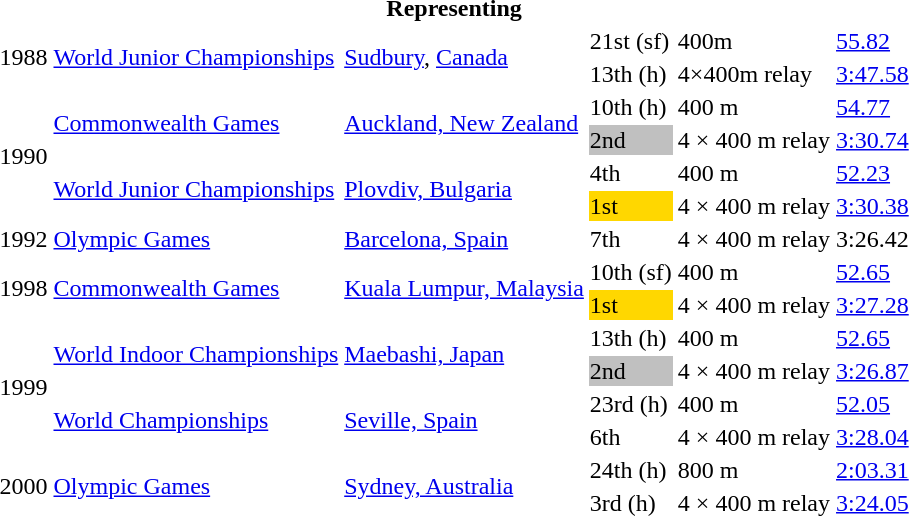<table>
<tr>
<th colspan="6">Representing </th>
</tr>
<tr>
<td rowspan=2>1988</td>
<td rowspan=2><a href='#'>World Junior Championships</a></td>
<td rowspan=2><a href='#'>Sudbury</a>, <a href='#'>Canada</a></td>
<td>21st (sf)</td>
<td>400m</td>
<td><a href='#'>55.82</a></td>
</tr>
<tr>
<td>13th (h)</td>
<td>4×400m relay</td>
<td><a href='#'>3:47.58</a></td>
</tr>
<tr>
<td rowspan=4>1990</td>
<td rowspan=2><a href='#'>Commonwealth Games</a></td>
<td rowspan=2><a href='#'>Auckland, New Zealand</a></td>
<td>10th (h)</td>
<td>400 m</td>
<td><a href='#'>54.77</a></td>
</tr>
<tr>
<td bgcolor=silver>2nd</td>
<td>4 × 400 m relay</td>
<td><a href='#'>3:30.74</a></td>
</tr>
<tr>
<td rowspan=2><a href='#'>World Junior Championships</a></td>
<td rowspan=2><a href='#'>Plovdiv, Bulgaria</a></td>
<td>4th</td>
<td>400 m</td>
<td><a href='#'>52.23</a></td>
</tr>
<tr>
<td bgcolor=gold>1st</td>
<td>4 × 400 m relay</td>
<td><a href='#'>3:30.38</a></td>
</tr>
<tr>
<td>1992</td>
<td><a href='#'>Olympic Games</a></td>
<td><a href='#'>Barcelona, Spain</a></td>
<td>7th</td>
<td>4 × 400 m relay</td>
<td>3:26.42</td>
</tr>
<tr>
<td rowspan=2>1998</td>
<td rowspan=2><a href='#'>Commonwealth Games</a></td>
<td rowspan=2><a href='#'>Kuala Lumpur, Malaysia</a></td>
<td>10th (sf)</td>
<td>400 m</td>
<td><a href='#'>52.65</a></td>
</tr>
<tr>
<td bgcolor=gold>1st</td>
<td>4 × 400 m relay</td>
<td><a href='#'>3:27.28</a></td>
</tr>
<tr>
<td rowspan=4>1999</td>
<td rowspan=2><a href='#'>World Indoor Championships</a></td>
<td rowspan=2><a href='#'>Maebashi, Japan</a></td>
<td>13th (h)</td>
<td>400 m</td>
<td><a href='#'>52.65</a></td>
</tr>
<tr>
<td bgcolor=silver>2nd</td>
<td>4 × 400 m relay</td>
<td><a href='#'>3:26.87</a></td>
</tr>
<tr>
<td rowspan=2><a href='#'>World Championships</a></td>
<td rowspan=2><a href='#'>Seville, Spain</a></td>
<td>23rd (h)</td>
<td>400 m</td>
<td><a href='#'>52.05</a></td>
</tr>
<tr>
<td>6th</td>
<td>4 × 400 m relay</td>
<td><a href='#'>3:28.04</a></td>
</tr>
<tr>
<td rowspan=2>2000</td>
<td rowspan=2><a href='#'>Olympic Games</a></td>
<td rowspan=2><a href='#'>Sydney, Australia</a></td>
<td>24th (h)</td>
<td>800 m</td>
<td><a href='#'>2:03.31</a></td>
</tr>
<tr>
<td>3rd (h)</td>
<td>4 × 400 m relay</td>
<td><a href='#'>3:24.05</a></td>
</tr>
</table>
